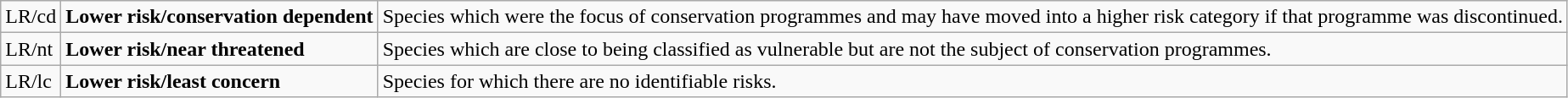<table class="wikitable" style="text-align:left">
<tr>
<td>LR/cd</td>
<td><strong>Lower risk/conservation dependent</strong></td>
<td>Species which were the focus of conservation programmes and may have moved into a higher risk category if that programme was discontinued.</td>
</tr>
<tr>
<td>LR/nt</td>
<td><strong>Lower risk/near threatened</strong></td>
<td>Species which are close to being classified as vulnerable but are not the subject of conservation programmes.</td>
</tr>
<tr>
<td>LR/lc</td>
<td><strong>Lower risk/least concern</strong></td>
<td>Species for which there are no identifiable risks.</td>
</tr>
</table>
